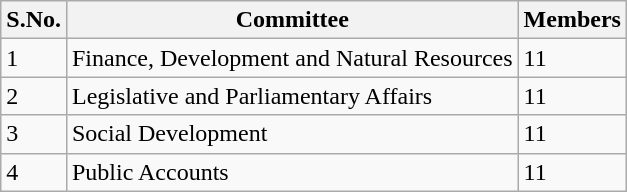<table class="wikitable">
<tr>
<th>S.No.</th>
<th>Committee</th>
<th>Members</th>
</tr>
<tr>
<td>1</td>
<td>Finance, Development and Natural Resources</td>
<td>11</td>
</tr>
<tr>
<td>2</td>
<td>Legislative and Parliamentary Affairs</td>
<td>11</td>
</tr>
<tr>
<td>3</td>
<td>Social Development</td>
<td>11</td>
</tr>
<tr>
<td>4</td>
<td>Public Accounts</td>
<td>11</td>
</tr>
</table>
